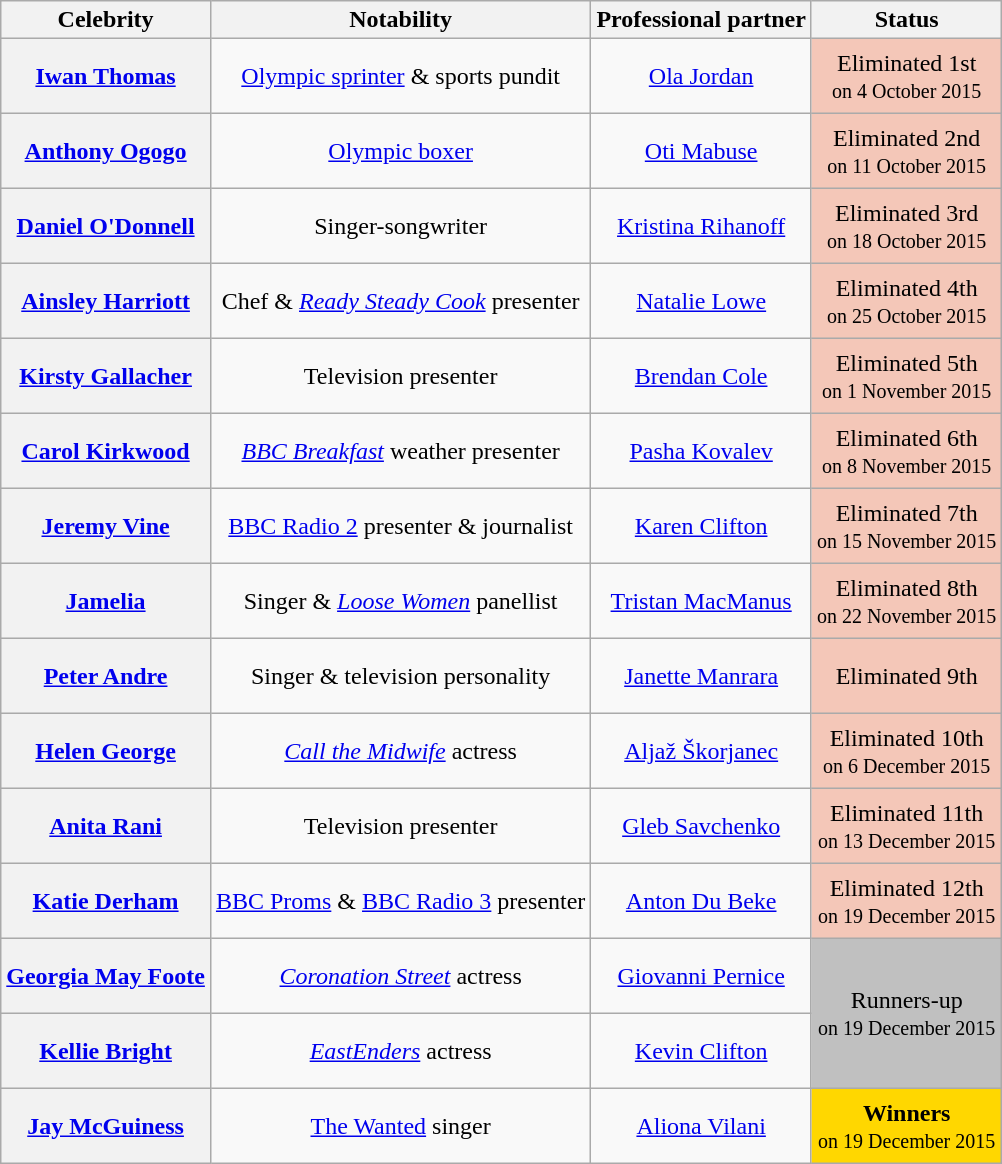<table class="wikitable sortable" style="text-align:center;">
<tr>
<th scope="col">Celebrity</th>
<th scope="col" class="unsortable">Notability</th>
<th scope="col">Professional partner</th>
<th scope="col">Status</th>
</tr>
<tr style="height:50px">
<th scope="row"><a href='#'>Iwan Thomas</a></th>
<td><a href='#'>Olympic sprinter</a> & sports pundit</td>
<td><a href='#'>Ola Jordan</a></td>
<td bgcolor="#f4c7b8">Eliminated 1st<br><small>on 4 October 2015</small></td>
</tr>
<tr style="height:50px">
<th scope="row"><a href='#'>Anthony Ogogo</a></th>
<td><a href='#'>Olympic boxer</a></td>
<td><a href='#'>Oti Mabuse</a></td>
<td bgcolor="#f4c7b8">Eliminated 2nd<br><small>on 11 October 2015</small></td>
</tr>
<tr style="height:50px">
<th scope="row"><a href='#'>Daniel O'Donnell</a></th>
<td>Singer-songwriter</td>
<td><a href='#'>Kristina Rihanoff</a></td>
<td bgcolor="#f4c7b8">Eliminated 3rd<br><small>on 18 October 2015</small></td>
</tr>
<tr style="height:50px">
<th scope="row"><a href='#'>Ainsley Harriott</a></th>
<td>Chef & <em><a href='#'>Ready Steady Cook</a></em> presenter</td>
<td><a href='#'>Natalie Lowe</a></td>
<td bgcolor="#f4c7b8">Eliminated 4th<br><small>on 25 October 2015</small></td>
</tr>
<tr style="height:50px">
<th scope="row"><a href='#'>Kirsty Gallacher</a></th>
<td>Television presenter</td>
<td><a href='#'>Brendan Cole</a></td>
<td bgcolor="#f4c7b8">Eliminated 5th<br><small>on 1 November 2015</small></td>
</tr>
<tr style="height:50px">
<th scope="row"><a href='#'>Carol Kirkwood</a></th>
<td><em><a href='#'>BBC Breakfast</a></em> weather presenter</td>
<td><a href='#'>Pasha Kovalev</a></td>
<td bgcolor="#f4c7b8">Eliminated 6th<br><small>on 8 November 2015</small></td>
</tr>
<tr style="height:50px">
<th scope="row"><a href='#'>Jeremy Vine</a></th>
<td><a href='#'>BBC Radio 2</a> presenter & journalist</td>
<td><a href='#'>Karen Clifton</a></td>
<td bgcolor="#f4c7b8">Eliminated 7th<br><small>on 15 November 2015</small></td>
</tr>
<tr style="height:50px">
<th scope="row"><a href='#'>Jamelia</a></th>
<td>Singer & <em><a href='#'>Loose Women</a></em> panellist</td>
<td><a href='#'>Tristan MacManus</a></td>
<td bgcolor="#f4c7b8">Eliminated 8th<br><small>on 22 November 2015</small></td>
</tr>
<tr style="height:50px">
<th scope="row"><a href='#'>Peter Andre</a></th>
<td>Singer & television personality</td>
<td><a href='#'>Janette Manrara</a></td>
<td bgcolor="#f4c7b8">Eliminated 9th<br></td>
</tr>
<tr style="height:50px">
<th scope="row"><a href='#'>Helen George</a></th>
<td><em><a href='#'>Call the Midwife</a></em> actress</td>
<td><a href='#'>Aljaž Škorjanec</a></td>
<td bgcolor="#f4c7b8">Eliminated 10th<br><small>on 6 December 2015</small></td>
</tr>
<tr style="height:50px">
<th scope="row"><a href='#'>Anita Rani</a></th>
<td>Television presenter</td>
<td><a href='#'>Gleb Savchenko</a></td>
<td bgcolor="#f4c7b8">Eliminated 11th<br><small>on 13 December 2015</small></td>
</tr>
<tr style="height:50px">
<th scope="row"><a href='#'>Katie Derham</a></th>
<td><a href='#'>BBC Proms</a> & <a href='#'>BBC Radio 3</a> presenter</td>
<td><a href='#'>Anton Du Beke</a></td>
<td bgcolor="#f4c7b8">Eliminated 12th<br><small>on 19 December 2015</small></td>
</tr>
<tr style="height:50px">
<th scope="row"><a href='#'>Georgia May Foote</a></th>
<td><em><a href='#'>Coronation Street</a></em> actress</td>
<td><a href='#'>Giovanni Pernice</a></td>
<td bgcolor="silver" rowspan=2>Runners-up<br><small>on 19 December 2015</small></td>
</tr>
<tr style="height:50px">
<th scope="row"><a href='#'>Kellie Bright</a></th>
<td><em><a href='#'>EastEnders</a></em> actress</td>
<td><a href='#'>Kevin Clifton</a></td>
</tr>
<tr style="height:50px">
<th scope="row"><a href='#'>Jay McGuiness</a></th>
<td><a href='#'>The Wanted</a> singer</td>
<td><a href='#'>Aliona Vilani</a></td>
<td bgcolor="gold"><strong>Winners</strong><br><small>on 19 December 2015</small></td>
</tr>
</table>
